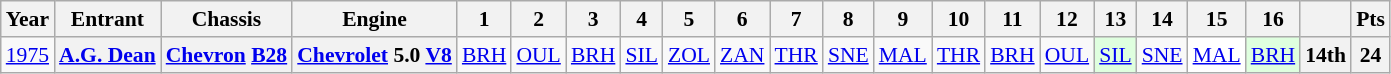<table class="wikitable" style="text-align:center; font-size:90%">
<tr>
<th>Year</th>
<th>Entrant</th>
<th>Chassis</th>
<th>Engine</th>
<th>1</th>
<th>2</th>
<th>3</th>
<th>4</th>
<th>5</th>
<th>6</th>
<th>7</th>
<th>8</th>
<th>9</th>
<th>10</th>
<th>11</th>
<th>12</th>
<th>13</th>
<th>14</th>
<th>15</th>
<th>16</th>
<th></th>
<th>Pts</th>
</tr>
<tr>
<td><a href='#'>1975</a></td>
<th><a href='#'>A.G. Dean</a></th>
<th><a href='#'>Chevron</a> <a href='#'>B28</a></th>
<th><a href='#'>Chevrolet</a> 5.0 <a href='#'>V8</a></th>
<td><a href='#'>BRH</a></td>
<td><a href='#'>OUL</a></td>
<td><a href='#'>BRH</a></td>
<td><a href='#'>SIL</a></td>
<td><a href='#'>ZOL</a></td>
<td><a href='#'>ZAN</a></td>
<td><a href='#'>THR</a></td>
<td><a href='#'>SNE</a></td>
<td><a href='#'>MAL</a></td>
<td><a href='#'>THR</a></td>
<td><a href='#'>BRH</a></td>
<td><a href='#'>OUL</a></td>
<td style="background:#DFFFDF;"><a href='#'>SIL</a><br></td>
<td><a href='#'>SNE</a></td>
<td style="background:#FFFFFF;"><a href='#'>MAL</a><br></td>
<td style="background:#DFFFDF;"><a href='#'>BRH</a><br></td>
<th>14th</th>
<th>24</th>
</tr>
</table>
